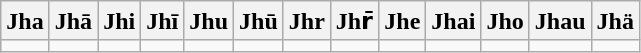<table class="wikitable">
<tr>
<th>Jha</th>
<th>Jhā</th>
<th>Jhi</th>
<th>Jhī</th>
<th>Jhu</th>
<th>Jhū</th>
<th>Jhr</th>
<th>Jhr̄</th>
<th>Jhe</th>
<th>Jhai</th>
<th>Jho</th>
<th>Jhau</th>
<th>Jhä</th>
</tr>
<tr>
<td></td>
<td></td>
<td></td>
<td></td>
<td></td>
<td></td>
<td></td>
<td></td>
<td></td>
<td></td>
<td></td>
<td></td>
<td></td>
</tr>
</table>
